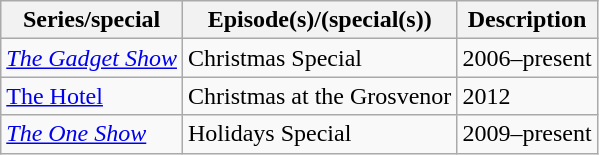<table class="wikitable sortable">
<tr>
<th>Series/special</th>
<th>Episode(s)/(special(s))</th>
<th>Description</th>
</tr>
<tr>
<td><em><a href='#'>The Gadget Show</a></em></td>
<td>Christmas Special</td>
<td>2006–present</td>
</tr>
<tr>
<td><a href='#'>The Hotel</a></td>
<td>Christmas at the Grosvenor</td>
<td>2012</td>
</tr>
<tr>
<td><em><a href='#'>The One Show</a></em></td>
<td>Holidays Special</td>
<td>2009–present</td>
</tr>
</table>
